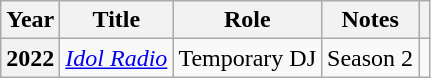<table class="wikitable plainrowheaders sortable">
<tr>
<th scope="col">Year</th>
<th scope="col">Title</th>
<th scope="col">Role</th>
<th scope="col">Notes</th>
<th scope="col" class="unsortable"></th>
</tr>
<tr>
<th scope="row">2022</th>
<td><em><a href='#'>Idol Radio</a></em></td>
<td>Temporary DJ</td>
<td>Season 2</td>
<td style="text-align:center"></td>
</tr>
</table>
